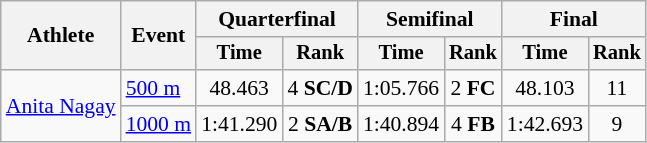<table class="wikitable" style="font-size:90%">
<tr>
<th rowspan=2>Athlete</th>
<th rowspan=2>Event</th>
<th colspan=2>Quarterfinal</th>
<th colspan=2>Semifinal</th>
<th colspan=2>Final</th>
</tr>
<tr style="font-size:95%">
<th>Time</th>
<th>Rank</th>
<th>Time</th>
<th>Rank</th>
<th>Time</th>
<th>Rank</th>
</tr>
<tr align=center>
<td align=left rowspan=2><a href='#'>Anita Nagay</a></td>
<td align=left><a href='#'>500 m</a></td>
<td>48.463</td>
<td>4 <strong>SC/D</strong></td>
<td>1:05.766</td>
<td>2 <strong>FC</strong></td>
<td>48.103</td>
<td>11</td>
</tr>
<tr align=center>
<td align=left><a href='#'>1000 m</a></td>
<td>1:41.290</td>
<td>2 <strong>SA/B</strong></td>
<td>1:40.894</td>
<td>4 <strong>FB</strong></td>
<td>1:42.693</td>
<td>9</td>
</tr>
</table>
